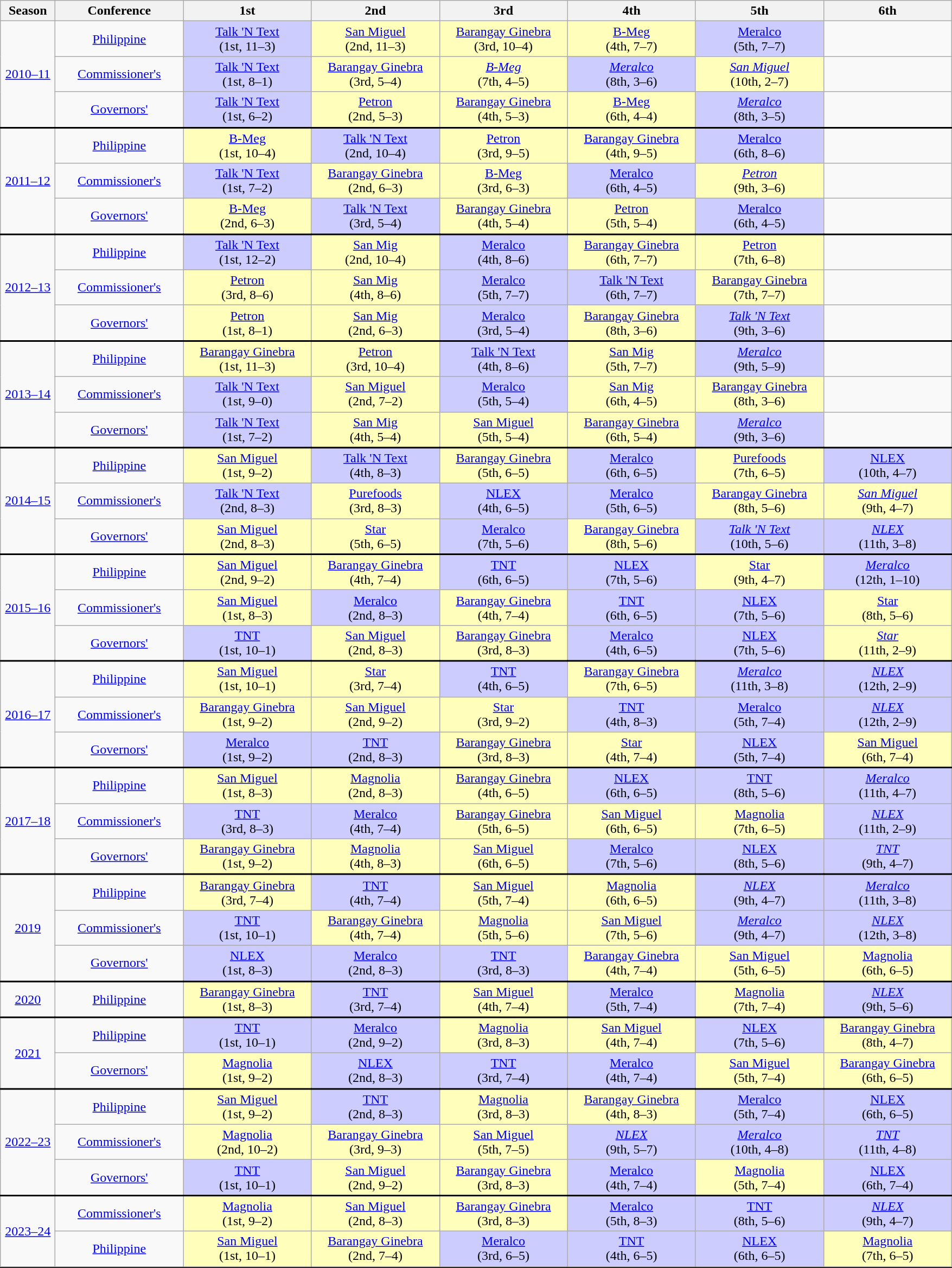<table class="wikitable">
<tr>
<th width="60px">Season</th>
<th width="150px">Conference</th>
<th width="150px">1st</th>
<th width="150px">2nd</th>
<th width="150px">3rd</th>
<th width="150px">4th</th>
<th width="150px">5th</th>
<th width="150px">6th</th>
</tr>
<tr>
<td align=center rowspan=3><a href='#'>2010–11</a></td>
<td align=center><a href='#'>Philippine</a></td>
<td align=center bgcolor="CCCCFF"><a href='#'>Talk 'N Text</a> <br> (1st, 11–3)</td>
<td align=center bgcolor="FFFFBB"><a href='#'>San Miguel</a> <br> (2nd, 11–3)</td>
<td align=center bgcolor="FFFFBB"><a href='#'>Barangay Ginebra</a> <br> (3rd, 10–4)</td>
<td align=center bgcolor="FFFFBB"><a href='#'>B-Meg</a> <br> (4th, 7–7)</td>
<td align=center bgcolor="CCCCFF"><a href='#'>Meralco</a> <br> (5th,  7–7)</td>
<td></td>
</tr>
<tr>
<td align=center><a href='#'>Commissioner's</a></td>
<td align=center bgcolor="CCCCFF"><a href='#'>Talk 'N Text</a> <br> (1st, 8–1)</td>
<td align=center bgcolor="FFFFBB"><a href='#'>Barangay Ginebra</a> <br> (3rd, 5–4)</td>
<td align=center bgcolor="FFFFBB"><em><a href='#'>B-Meg</a></em> <br> (7th, 4–5)</td>
<td align=center bgcolor="CCCCFF"><em><a href='#'>Meralco</a></em> <br> (8th, 3–6)</td>
<td align=center bgcolor="FFFFBB"><em><a href='#'>San Miguel</a></em> <br> (10th, 2–7)</td>
<td></td>
</tr>
<tr>
<td align=center><a href='#'>Governors'</a></td>
<td align=center bgcolor="CCCCFF"><a href='#'>Talk 'N Text</a> <br> (1st, 6–2)</td>
<td align=center bgcolor="FFFFBB"><a href='#'>Petron</a> <br> (2nd, 5–3)</td>
<td align=center bgcolor="FFFFBB"><a href='#'>Barangay Ginebra</a> <br> (4th, 5–3)</td>
<td align=center bgcolor="FFFFBB"><a href='#'>B-Meg</a> <br> (6th, 4–4)</td>
<td align=center bgcolor="CCCCFF"><em><a href='#'>Meralco</a></em> <br> (8th, 3–5)</td>
<td></td>
</tr>
<tr style="border-top:2px solid black;">
<td align=center rowspan=3><a href='#'>2011–12</a></td>
<td align=center><a href='#'>Philippine</a></td>
<td align=center bgcolor="FFFFBB"><a href='#'>B-Meg</a> <br> (1st, 10–4)</td>
<td align=center bgcolor="CCCCFF"><a href='#'>Talk 'N Text</a> <br> (2nd, 10–4)</td>
<td align=center bgcolor="FFFFBB"><a href='#'>Petron</a> <br> (3rd, 9–5)</td>
<td align=center bgcolor="FFFFBB"><a href='#'>Barangay Ginebra</a> <br> (4th, 9–5)</td>
<td align=center bgcolor="CCCCFF"><a href='#'>Meralco</a> <br> (6th, 8–6)</td>
<td></td>
</tr>
<tr>
<td align=center><a href='#'>Commissioner's</a></td>
<td align=center bgcolor="CCCCFF"><a href='#'>Talk 'N Text</a> <br> (1st, 7–2)</td>
<td align=center bgcolor="FFFFBB"><a href='#'>Barangay Ginebra</a> <br> (2nd, 6–3)</td>
<td align=center bgcolor="FFFFBB"><a href='#'>B-Meg</a> <br> (3rd, 6–3)</td>
<td align=center bgcolor="CCCCFF"><a href='#'>Meralco</a> <br> (6th, 4–5)</td>
<td align=center bgcolor="FFFFBB"><em><a href='#'>Petron</a></em> <br> (9th, 3–6)</td>
<td></td>
</tr>
<tr>
<td align=center><a href='#'>Governors'</a></td>
<td align=center bgcolor="FFFFBB"><a href='#'>B-Meg</a> <br> (2nd, 6–3)</td>
<td align=center bgcolor="CCCCFF"><a href='#'>Talk 'N Text</a> <br> (3rd, 5–4)</td>
<td align=center bgcolor="FFFFBB"><a href='#'>Barangay Ginebra</a> <br> (4th, 5–4)</td>
<td align=center bgcolor="FFFFBB"><a href='#'>Petron</a> <br> (5th, 5–4)</td>
<td align=center bgcolor="CCCCFF"><a href='#'>Meralco</a> <br> (6th, 4–5)</td>
<td></td>
</tr>
<tr style="border-top:2px solid black;">
<td align=center rowspan=3><a href='#'>2012–13</a></td>
<td align=center><a href='#'>Philippine</a></td>
<td align=center bgcolor="CCCCFF"><a href='#'>Talk 'N Text</a> <br> (1st, 12–2)</td>
<td align=center bgcolor="FFFFBB"><a href='#'>San Mig</a> <br> (2nd, 10–4)</td>
<td align=center bgcolor="CCCCFF"><a href='#'>Meralco</a> <br> (4th, 8–6)</td>
<td align=center bgcolor="FFFFBB"><a href='#'>Barangay Ginebra</a> <br> (6th, 7–7)</td>
<td align=center bgcolor="FFFFBB"><a href='#'>Petron</a> <br> (7th, 6–8)</td>
<td></td>
</tr>
<tr>
<td align=center><a href='#'>Commissioner's</a></td>
<td align=center bgcolor="FFFFBB"><a href='#'>Petron</a> <br> (3rd, 8–6)</td>
<td align=center bgcolor="FFFFBB"><a href='#'>San Mig</a> <br> (4th, 8–6)</td>
<td align=center bgcolor="CCCCFF"><a href='#'>Meralco</a> <br> (5th, 7–7)</td>
<td align=center bgcolor="CCCCFF"><a href='#'>Talk 'N Text</a> <br> (6th, 7–7)</td>
<td align=center bgcolor="FFFFBB"><a href='#'>Barangay Ginebra</a> <br> (7th, 7–7)</td>
<td></td>
</tr>
<tr>
<td align=center><a href='#'>Governors'</a></td>
<td align=center bgcolor="FFFFBB"><a href='#'>Petron</a> <br> (1st, 8–1)</td>
<td align=center bgcolor="FFFFBB"><a href='#'>San Mig</a> <br> (2nd, 6–3)</td>
<td align=center bgcolor="CCCCFF"><a href='#'>Meralco</a> <br> (3rd, 5–4)</td>
<td align=center bgcolor="FFFFBB"><a href='#'>Barangay Ginebra</a> <br> (8th, 3–6)</td>
<td align=center bgcolor="CCCCFF"><em><a href='#'>Talk 'N Text</a></em> <br> (9th, 3–6)</td>
<td></td>
</tr>
<tr style="border-top:2px solid black;">
<td align=center rowspan=3><a href='#'>2013–14</a></td>
<td align=center><a href='#'>Philippine</a></td>
<td align=center bgcolor="FFFFBB"><a href='#'>Barangay Ginebra</a> <br> (1st, 11–3)</td>
<td align=center bgcolor="FFFFBB"><a href='#'>Petron</a> <br> (3rd, 10–4)</td>
<td align=center bgcolor="CCCCFF"><a href='#'>Talk 'N Text</a> <br> (4th, 8–6)</td>
<td align=center bgcolor="FFFFBB"><a href='#'>San Mig</a> <br> (5th, 7–7)</td>
<td align=center bgcolor="CCCCFF"><em><a href='#'>Meralco</a></em> <br> (9th, 5–9)</td>
<td></td>
</tr>
<tr>
<td align=center><a href='#'>Commissioner's</a></td>
<td align=center bgcolor="CCCCFF"><a href='#'>Talk 'N Text</a> <br> (1st, 9–0)</td>
<td align=center bgcolor="FFFFBB"><a href='#'>San Miguel</a> <br> (2nd, 7–2)</td>
<td align=center bgcolor="CCCCFF"><a href='#'>Meralco</a> <br> (5th, 5–4)</td>
<td align=center bgcolor="FFFFBB"><a href='#'>San Mig</a> <br> (6th, 4–5)</td>
<td align=center bgcolor="FFFFBB"><a href='#'>Barangay Ginebra</a> <br> (8th, 3–6)</td>
<td></td>
</tr>
<tr>
<td align=center><a href='#'>Governors'</a></td>
<td align=center bgcolor="CCCCFF"><a href='#'>Talk 'N Text</a> <br> (1st, 7–2)</td>
<td align=center bgcolor="FFFFBB"><a href='#'>San Mig</a> <br> (4th, 5–4)</td>
<td align=center bgcolor="FFFFBB"><a href='#'>San Miguel</a> <br> (5th, 5–4)</td>
<td align=center bgcolor="FFFFBB"><a href='#'>Barangay Ginebra</a> <br> (6th, 5–4)</td>
<td align=center bgcolor="CCCCFF"><em><a href='#'>Meralco</a></em> <br> (9th, 3–6)</td>
<td></td>
</tr>
<tr style="border-top:2px solid black;">
<td align=center rowspan=3><a href='#'>2014–15</a></td>
<td align=center><a href='#'>Philippine</a></td>
<td align=center bgcolor="FFFFBB"><a href='#'>San Miguel</a> <br> (1st, 9–2)</td>
<td align=center bgcolor="CCCCFF"><a href='#'>Talk 'N Text</a> <br> (4th, 8–3)</td>
<td align=center bgcolor="FFFFBB"><a href='#'>Barangay Ginebra</a> <br> (5th, 6–5)</td>
<td align=center bgcolor="CCCCFF"><a href='#'>Meralco</a> <br> (6th, 6–5)</td>
<td align=center bgcolor="FFFFBB"><a href='#'>Purefoods</a> <br> (7th, 6–5)</td>
<td align=center bgcolor="CCCCFF"><a href='#'>NLEX</a> <br> (10th, 4–7)</td>
</tr>
<tr>
<td align=center><a href='#'>Commissioner's</a></td>
<td align=center bgcolor="CCCCFF"><a href='#'>Talk 'N Text</a> <br> (2nd, 8–3)</td>
<td align=center bgcolor="FFFFBB"><a href='#'>Purefoods</a> <br> (3rd, 8–3)</td>
<td align=center bgcolor="CCCCFF"><a href='#'>NLEX</a> <br> (4th, 6–5)</td>
<td align=center bgcolor="CCCCFF"><a href='#'>Meralco</a> <br> (5th, 6–5)</td>
<td align=center bgcolor="FFFFBB"><a href='#'>Barangay Ginebra</a> <br> (8th, 5–6)</td>
<td align=center bgcolor="FFFFBB"><em><a href='#'>San Miguel</a></em> <br> (9th, 4–7)</td>
</tr>
<tr>
<td align=center><a href='#'>Governors'</a></td>
<td align=center bgcolor="FFFFBB"><a href='#'>San Miguel</a> <br> (2nd, 8–3)</td>
<td align=center bgcolor="FFFFBB"><a href='#'>Star</a> <br> (5th, 6–5)</td>
<td align=center bgcolor="CCCCFF"><a href='#'>Meralco</a> <br> (7th, 5–6)</td>
<td align=center bgcolor="FFFFBB"><a href='#'>Barangay Ginebra</a> <br> (8th, 5–6)</td>
<td align=center bgcolor="CCCCFF"><em><a href='#'>Talk 'N Text</a></em> <br> (10th, 5–6)</td>
<td align=center bgcolor="CCCCFF"><em><a href='#'>NLEX</a></em> <br> (11th, 3–8)</td>
</tr>
<tr style="border-top:2px solid black;">
<td align=center rowspan=3><a href='#'>2015–16</a></td>
<td align=center><a href='#'>Philippine</a></td>
<td align=center bgcolor="FFFFBB"><a href='#'>San Miguel</a> <br> (2nd, 9–2)</td>
<td align=center bgcolor="FFFFBB"><a href='#'>Barangay Ginebra</a> <br> (4th, 7–4)</td>
<td align=center bgcolor="CCCCFF"><a href='#'>TNT</a> <br> (6th, 6–5)</td>
<td align=center bgcolor="CCCCFF"><a href='#'>NLEX</a> <br> (7th, 5–6)</td>
<td align=center bgcolor="FFFFBB"><a href='#'>Star</a> <br> (9th, 4–7)</td>
<td align=center bgcolor="CCCCFF"><em><a href='#'>Meralco</a></em> <br> (12th, 1–10)</td>
</tr>
<tr>
<td align=center><a href='#'>Commissioner's</a></td>
<td align=center bgcolor="FFFFBB"><a href='#'>San Miguel</a> <br> (1st, 8–3)</td>
<td align=center bgcolor="CCCCFF"><a href='#'>Meralco</a> <br> (2nd, 8–3)</td>
<td align=center bgcolor="FFFFBB"><a href='#'>Barangay Ginebra</a> <br> (4th, 7–4)</td>
<td align=center bgcolor="CCCCFF"><a href='#'>TNT</a> <br> (6th, 6–5)</td>
<td align=center bgcolor="CCCCFF"><a href='#'>NLEX</a> <br> (7th, 5–6)</td>
<td align=center bgcolor="FFFFBB"><a href='#'>Star</a> <br> (8th, 5–6)</td>
</tr>
<tr>
<td align=center><a href='#'>Governors'</a></td>
<td align=center bgcolor="CCCCFF"><a href='#'>TNT</a> <br> (1st, 10–1)</td>
<td align=center bgcolor="FFFFBB"><a href='#'>San Miguel</a> <br> (2nd, 8–3)</td>
<td align=center bgcolor="FFFFBB"><a href='#'>Barangay Ginebra</a> <br> (3rd, 8–3)</td>
<td align=center bgcolor="CCCCFF"><a href='#'>Meralco</a> <br> (4th, 6–5)</td>
<td align=center bgcolor="CCCCFF"><a href='#'>NLEX</a> <br> (7th, 5–6)</td>
<td align=center bgcolor="FFFFBB"><em><a href='#'>Star</a></em> <br> (11th, 2–9)</td>
</tr>
<tr style="border-top:2px solid black;">
<td align=center rowspan=3><a href='#'>2016–17</a></td>
<td align=center><a href='#'>Philippine</a></td>
<td align=center bgcolor="FFFFBB"><a href='#'>San Miguel</a> <br> (1st, 10–1)</td>
<td align=center bgcolor="FFFFBB"><a href='#'>Star</a> <br> (3rd, 7–4)</td>
<td align=center bgcolor="CCCCFF"><a href='#'>TNT</a> <br> (4th, 6–5)</td>
<td align=center bgcolor="FFFFBB"><a href='#'>Barangay Ginebra</a> <br> (7th, 6–5)</td>
<td align=center bgcolor="CCCCFF"><em><a href='#'>Meralco</a></em> <br> (11th, 3–8)</td>
<td align=center bgcolor="CCCCFF"><em><a href='#'>NLEX</a></em> <br> (12th, 2–9)</td>
</tr>
<tr>
<td align=center><a href='#'>Commissioner's</a></td>
<td align=center bgcolor="FFFFBB"><a href='#'>Barangay Ginebra</a> <br> (1st, 9–2)</td>
<td align=center bgcolor="FFFFBB"><a href='#'>San Miguel</a> <br> (2nd, 9–2)</td>
<td align=center bgcolor="FFFFBB"><a href='#'>Star</a> <br> (3rd, 9–2)</td>
<td align=center bgcolor="CCCCFF"><a href='#'>TNT</a> <br> (4th, 8–3)</td>
<td align=center bgcolor="CCCCFF"><a href='#'>Meralco</a> <br> (5th, 7–4)</td>
<td align=center bgcolor="CCCCFF"><em><a href='#'>NLEX</a></em> <br> (12th, 2–9)</td>
</tr>
<tr>
<td align=center><a href='#'>Governors'</a></td>
<td align=center bgcolor="CCCCFF"><a href='#'>Meralco</a> <br> (1st, 9–2)</td>
<td align=center bgcolor="CCCCFF"><a href='#'>TNT</a> <br> (2nd, 8–3)</td>
<td align=center bgcolor="FFFFBB"><a href='#'>Barangay Ginebra</a> <br> (3rd, 8–3)</td>
<td align=center bgcolor="FFFFBB"><a href='#'>Star</a> <br> (4th, 7–4)</td>
<td align=center bgcolor="CCCCFF"><a href='#'>NLEX</a> <br> (5th, 7–4)</td>
<td align=center bgcolor="FFFFBB"><a href='#'>San Miguel</a> <br> (6th, 7–4)</td>
</tr>
<tr style="border-top:2px solid black;">
<td align=center rowspan=3><a href='#'>2017–18</a></td>
<td align=center><a href='#'>Philippine</a></td>
<td align=center bgcolor="FFFFBB"><a href='#'>San Miguel</a> <br> (1st, 8–3)</td>
<td align=center bgcolor="FFFFBB"><a href='#'>Magnolia</a> <br> (2nd, 8–3)</td>
<td align=center bgcolor="FFFFBB"><a href='#'>Barangay Ginebra</a> <br> (4th, 6–5)</td>
<td align=center bgcolor="CCCCFF"><a href='#'>NLEX</a> <br> (6th, 6–5)</td>
<td align=center bgcolor="CCCCFF"><a href='#'>TNT</a> <br> (8th, 5–6)</td>
<td align=center bgcolor="CCCCFF"><em><a href='#'>Meralco</a></em> <br> (11th, 4–7)</td>
</tr>
<tr>
<td align=center><a href='#'>Commissioner's</a></td>
<td align=center bgcolor="CCCCFF"><a href='#'>TNT</a> <br> (3rd, 8–3)</td>
<td align=center bgcolor="CCCCFF"><a href='#'>Meralco</a> <br> (4th, 7–4)</td>
<td align=center bgcolor="FFFFBB"><a href='#'>Barangay Ginebra</a> <br> (5th, 6–5)</td>
<td align=center bgcolor="FFFFBB"><a href='#'>San Miguel</a> <br> (6th, 6–5)</td>
<td align=center bgcolor="FFFFBB"><a href='#'>Magnolia</a> <br> (7th, 6–5)</td>
<td align=center bgcolor="CCCCFF"><em><a href='#'>NLEX</a></em> <br> (11th, 2–9)</td>
</tr>
<tr>
<td align=center><a href='#'>Governors'</a></td>
<td align=center bgcolor="FFFFBB"><a href='#'>Barangay Ginebra</a> <br> (1st, 9–2)</td>
<td align=center bgcolor="FFFFBB"><a href='#'>Magnolia</a> <br> (4th, 8–3)</td>
<td align=center bgcolor="FFFFBB"><a href='#'>San Miguel</a> <br> (6th, 6–5)</td>
<td align=center bgcolor="CCCCFF"><a href='#'>Meralco</a> <br> (7th, 5–6)</td>
<td align=center bgcolor="CCCCFF"><a href='#'>NLEX</a> <br> (8th, 5–6)</td>
<td align=center bgcolor="CCCCFF"><em><a href='#'>TNT</a></em> <br> (9th, 4–7)</td>
</tr>
<tr style="border-top:2px solid black;">
<td align=center rowspan=3><a href='#'>2019</a></td>
<td align=center><a href='#'>Philippine</a></td>
<td align=center bgcolor="FFFFBB"><a href='#'>Barangay Ginebra</a> <br> (3rd, 7–4)</td>
<td align=center bgcolor="CCCCFF"><a href='#'>TNT</a> <br> (4th, 7–4)</td>
<td align=center bgcolor="FFFFBB"><a href='#'>San Miguel</a> <br> (5th, 7–4)</td>
<td align=center bgcolor="FFFFBB"><a href='#'>Magnolia</a> <br> (6th, 6–5)</td>
<td align=center bgcolor="CCCCFF"><em><a href='#'>NLEX</a></em> <br> (9th, 4–7)</td>
<td align=center bgcolor="CCCCFF"><em><a href='#'>Meralco</a></em> <br> (11th, 3–8)</td>
</tr>
<tr>
<td align=center><a href='#'>Commissioner's</a></td>
<td align=center bgcolor="CCCCFF"><a href='#'>TNT</a> <br> (1st, 10–1)</td>
<td align=center bgcolor="FFFFBB"><a href='#'>Barangay Ginebra</a> <br> (4th, 7–4)</td>
<td align=center bgcolor="FFFFBB"><a href='#'>Magnolia</a> <br> (5th, 5–6)</td>
<td align=center bgcolor="FFFFBB"><a href='#'>San Miguel</a> <br> (7th, 5–6)</td>
<td align=center bgcolor="CCCCFF"><em><a href='#'>Meralco</a></em> <br> (9th, 4–7)</td>
<td align=center bgcolor="CCCCFF"><em><a href='#'>NLEX</a></em> <br> (12th, 3–8)</td>
</tr>
<tr>
<td align=center><a href='#'>Governors'</a></td>
<td align=center bgcolor="CCCCFF"><a href='#'>NLEX</a> <br> (1st, 8–3)</td>
<td align=center bgcolor="CCCCFF"><a href='#'>Meralco</a> <br> (2nd, 8–3)</td>
<td align=center bgcolor="CCCCFF"><a href='#'>TNT</a> <br> (3rd, 8–3)</td>
<td align=center bgcolor="FFFFBB"><a href='#'>Barangay Ginebra</a> <br> (4th, 7–4)</td>
<td align=center bgcolor="FFFFBB"><a href='#'>San Miguel</a> <br> (5th, 6–5)</td>
<td align=center bgcolor="FFFFBB"><a href='#'>Magnolia</a> <br> (6th, 6–5)</td>
</tr>
<tr style="border-top:2px solid black;">
<td align=center><a href='#'>2020</a></td>
<td align=center><a href='#'>Philippine</a></td>
<td align=center bgcolor="FFFFBB"><a href='#'>Barangay Ginebra</a> <br> (1st, 8–3)</td>
<td align=center bgcolor="CCCCFF"><a href='#'>TNT</a> <br> (3rd, 7–4)</td>
<td align=center bgcolor="FFFFBB"><a href='#'>San Miguel</a> <br> (4th, 7–4)</td>
<td align=center bgcolor="CCCCFF"><a href='#'>Meralco</a> <br> (5th, 7–4)</td>
<td align=center bgcolor="FFFFBB"><a href='#'>Magnolia</a> <br> (7th, 7–4)</td>
<td align=center bgcolor="CCCCFF"><em><a href='#'>NLEX</a></em> <br> (9th, 5–6)</td>
</tr>
<tr style="border-top:2px solid black;">
<td align=center rowspan=2><a href='#'>2021</a></td>
<td align=center><a href='#'>Philippine</a></td>
<td align=center bgcolor="CCCCFF"><a href='#'>TNT</a> <br> (1st, 10–1)</td>
<td align=center bgcolor="CCCCFF"><a href='#'>Meralco</a> <br> (2nd, 9–2)</td>
<td align=center bgcolor="FFFFBB"><a href='#'>Magnolia</a> <br> (3rd, 8–3)</td>
<td align=center bgcolor="FFFFBB"><a href='#'>San Miguel</a> <br> (4th, 7–4)</td>
<td align=center bgcolor="CCCCFF"><a href='#'>NLEX</a> <br> (7th, 5–6)</td>
<td align=center bgcolor="FFFFBB"><a href='#'>Barangay Ginebra</a> <br> (8th, 4–7)</td>
</tr>
<tr>
<td align=center><a href='#'>Governors'</a></td>
<td align=center bgcolor="FFFFBB"><a href='#'>Magnolia</a> <br> (1st, 9–2)</td>
<td align=center bgcolor="CCCCFF"><a href='#'>NLEX</a> <br> (2nd, 8–3)</td>
<td align=center bgcolor="CCCCFF"><a href='#'>TNT</a> <br> (3rd, 7–4)</td>
<td align=center bgcolor="CCCCFF"><a href='#'>Meralco</a> <br> (4th, 7–4)</td>
<td align=center bgcolor="FFFFBB"><a href='#'>San Miguel</a> <br> (5th, 7–4)</td>
<td align=center bgcolor="FFFFBB"><a href='#'>Barangay Ginebra</a> <br> (6th, 6–5)</td>
</tr>
<tr style="border-top:2px solid black;">
<td align=center rowspan=3><a href='#'>2022–23</a></td>
<td align=center><a href='#'>Philippine</a></td>
<td align=center bgcolor="FFFFBB"><a href='#'>San Miguel</a> <br> (1st, 9–2)</td>
<td align=center bgcolor="CCCCFF"><a href='#'>TNT</a> <br> (2nd, 8–3)</td>
<td align=center bgcolor="FFFFBB"><a href='#'>Magnolia</a> <br> (3rd, 8–3)</td>
<td align=center bgcolor="FFFFBB"><a href='#'>Barangay Ginebra</a> <br> (4th, 8–3)</td>
<td align=center bgcolor="CCCCFF"><a href='#'>Meralco</a> <br> (5th, 7–4)</td>
<td align=center bgcolor="CCCCFF"><a href='#'>NLEX</a> <br> (6th, 6–5)</td>
</tr>
<tr>
<td align=center><a href='#'>Commissioner's</a></td>
<td align=center bgcolor="FFFFBB"><a href='#'>Magnolia</a> <br> (2nd, 10–2)</td>
<td align=center bgcolor="FFFFBB"><a href='#'>Barangay Ginebra</a> <br> (3rd, 9–3)</td>
<td align=center bgcolor="FFFFBB"><a href='#'>San Miguel</a> <br> (5th, 7–5)</td>
<td align=center bgcolor="CCCCFF"><em><a href='#'>NLEX</a></em> <br> (9th, 5–7)</td>
<td align=center bgcolor="CCCCFF"><em><a href='#'>Meralco</a></em> <br> (10th, 4–8)</td>
<td align=center bgcolor="CCCCFF"><em><a href='#'>TNT</a></em> <br> (11th, 4–8)</td>
</tr>
<tr>
<td align=center><a href='#'>Governors'</a></td>
<td align=center bgcolor="CCCCFF"><a href='#'>TNT</a> <br> (1st, 10–1)</td>
<td align=center bgcolor="FFFFBB"><a href='#'>San Miguel</a> <br> (2nd, 9–2)</td>
<td align=center bgcolor="FFFFBB"><a href='#'>Barangay Ginebra</a> <br> (3rd, 8–3)</td>
<td align=center bgcolor="CCCCFF"><a href='#'>Meralco</a> <br> (4th, 7–4)</td>
<td align=center bgcolor="FFFFBB"><a href='#'>Magnolia</a> <br> (5th, 7–4)</td>
<td align=center bgcolor="CCCCFF"><a href='#'>NLEX</a> <br> (6th, 7–4)</td>
</tr>
<tr style="border-top:2px solid black;">
<td align=center rowspan=2><a href='#'>2023–24</a></td>
<td align=center><a href='#'>Commissioner's</a></td>
<td align=center bgcolor="FFFFBB"><a href='#'>Magnolia</a> <br> (1st, 9–2)</td>
<td align=center bgcolor="FFFFBB"><a href='#'>San Miguel</a> <br> (2nd, 8–3)</td>
<td align=center bgcolor="FFFFBB"><a href='#'>Barangay Ginebra</a> <br> (3rd, 8–3)</td>
<td align=center bgcolor="CCCCFF"><a href='#'>Meralco</a> <br> (5th, 8–3)</td>
<td align=center bgcolor="CCCCFF"><a href='#'>TNT</a> <br> (8th, 5–6)</td>
<td align=center bgcolor="CCCCFF"><em><a href='#'>NLEX</a></em> <br> (9th, 4–7)</td>
</tr>
<tr>
<td align=center><a href='#'>Philippine</a></td>
<td align=center bgcolor="FFFFBB"><a href='#'>San Miguel</a> <br> (1st, 10–1)</td>
<td align=center bgcolor="FFFFBB"><a href='#'>Barangay Ginebra</a> <br> (2nd, 7–4)</td>
<td align=center bgcolor="CCCCFF"><a href='#'>Meralco</a> <br> (3rd, 6–5)</td>
<td align=center bgcolor="CCCCFF"><a href='#'>TNT</a> <br> (4th, 6–5)</td>
<td align=center bgcolor="CCCCFF"><a href='#'>NLEX</a> <br> (6th, 6–5)</td>
<td align=center bgcolor="FFFFBB"><a href='#'>Magnolia</a> <br> (7th, 6–5)</td>
</tr>
<tr style="border-top:2px solid black;">
</tr>
</table>
